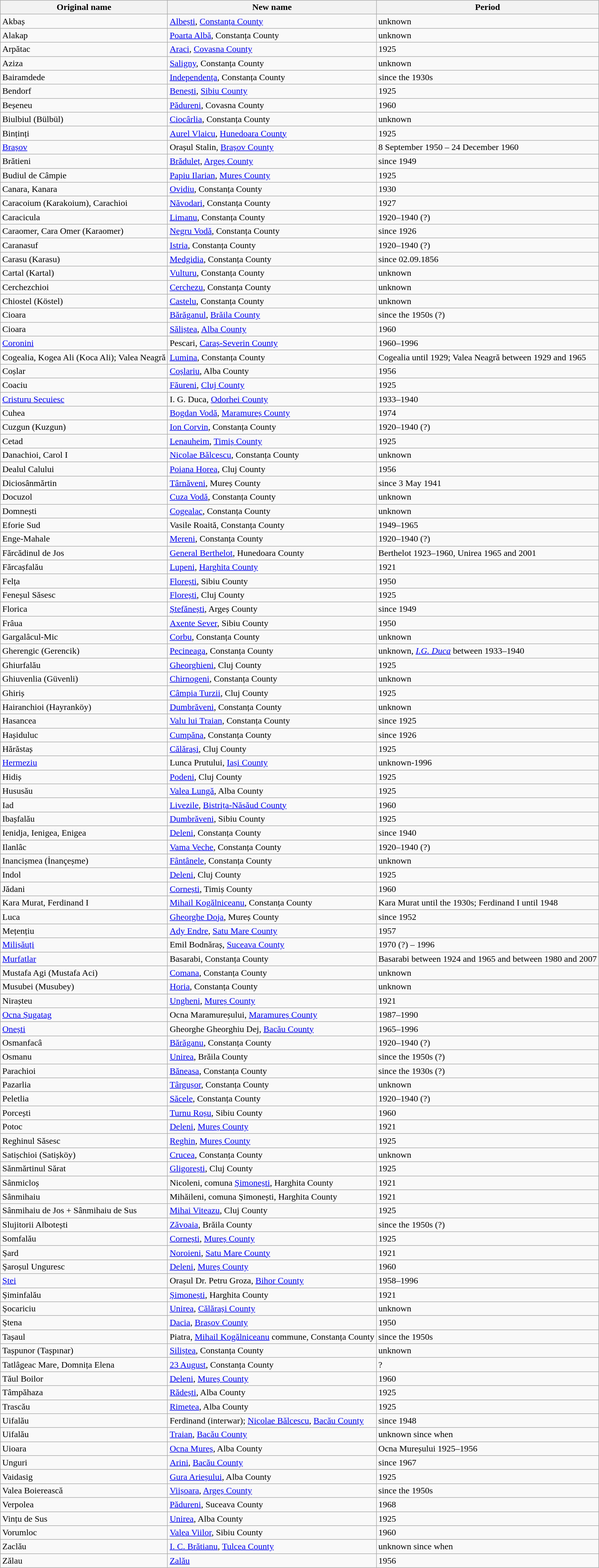<table class="wikitable">
<tr>
<th>Original name</th>
<th>New name</th>
<th>Period</th>
</tr>
<tr>
<td>Akbaș</td>
<td><a href='#'>Albești</a>, <a href='#'>Constanța County</a></td>
<td>unknown</td>
</tr>
<tr>
<td>Alakap</td>
<td><a href='#'>Poarta Albă</a>, Constanța County</td>
<td>unknown</td>
</tr>
<tr>
<td>Arpătac</td>
<td><a href='#'>Araci</a>, <a href='#'>Covasna County</a></td>
<td>1925</td>
</tr>
<tr>
<td>Aziza</td>
<td><a href='#'>Saligny</a>, Constanța County</td>
<td>unknown</td>
</tr>
<tr>
<td>Bairamdede</td>
<td><a href='#'>Independența</a>, Constanța County</td>
<td>since the 1930s</td>
</tr>
<tr>
<td>Bendorf</td>
<td><a href='#'>Benești</a>, <a href='#'>Sibiu County</a></td>
<td>1925</td>
</tr>
<tr>
<td>Beșeneu</td>
<td><a href='#'>Pădureni</a>, Covasna County</td>
<td>1960</td>
</tr>
<tr>
<td>Biulbiul (Bülbül)</td>
<td><a href='#'>Ciocârlia</a>, Constanța County</td>
<td>unknown</td>
</tr>
<tr>
<td>Binținți</td>
<td><a href='#'>Aurel Vlaicu</a>, <a href='#'>Hunedoara County</a></td>
<td>1925</td>
</tr>
<tr>
<td><a href='#'>Brașov</a></td>
<td>Orașul Stalin, <a href='#'>Brașov County</a></td>
<td>8 September 1950 – 24 December 1960</td>
</tr>
<tr>
<td>Brătieni</td>
<td><a href='#'>Brăduleț</a>, <a href='#'>Argeș County</a></td>
<td>since 1949</td>
</tr>
<tr>
<td>Budiul de Câmpie</td>
<td><a href='#'>Papiu Ilarian</a>, <a href='#'>Mureș County</a></td>
<td>1925</td>
</tr>
<tr>
<td>Canara, Kanara</td>
<td><a href='#'>Ovidiu</a>, Constanța County</td>
<td>1930</td>
</tr>
<tr>
<td>Caracoium (Karakoium), Carachioi</td>
<td><a href='#'>Năvodari</a>, Constanța County</td>
<td>1927</td>
</tr>
<tr>
<td>Caracicula</td>
<td><a href='#'>Limanu</a>, Constanța County</td>
<td>1920–1940 (?)</td>
</tr>
<tr>
<td>Caraomer, Cara Omer (Karaomer)</td>
<td><a href='#'>Negru Vodă</a>, Constanța County</td>
<td>since 1926</td>
</tr>
<tr>
<td>Caranasuf</td>
<td><a href='#'>Istria</a>, Constanța County</td>
<td>1920–1940 (?)</td>
</tr>
<tr>
<td>Carasu (Karasu)</td>
<td><a href='#'>Medgidia</a>, Constanța County</td>
<td>since 02.09.1856</td>
</tr>
<tr>
<td>Cartal (Kartal)</td>
<td><a href='#'>Vulturu</a>, Constanța County</td>
<td>unknown</td>
</tr>
<tr>
<td>Cerchezchioi</td>
<td><a href='#'>Cerchezu</a>, Constanța County</td>
<td>unknown</td>
</tr>
<tr>
<td>Chiostel (Köstel)</td>
<td><a href='#'>Castelu</a>, Constanța County</td>
<td>unknown</td>
</tr>
<tr>
<td>Cioara</td>
<td><a href='#'>Bărăganul</a>, <a href='#'>Brăila County</a></td>
<td>since the 1950s (?)</td>
</tr>
<tr>
<td>Cioara</td>
<td><a href='#'>Săliștea</a>, <a href='#'>Alba County</a></td>
<td>1960</td>
</tr>
<tr>
<td><a href='#'>Coronini</a></td>
<td>Pescari, <a href='#'>Caraș-Severin County</a></td>
<td>1960–1996</td>
</tr>
<tr>
<td>Cogealia, Kogea Ali (Koca Ali); Valea Neagră</td>
<td><a href='#'>Lumina</a>, Constanța County</td>
<td>Cogealia until 1929; Valea Neagră between 1929 and 1965</td>
</tr>
<tr>
<td>Coșlar</td>
<td><a href='#'>Coșlariu</a>, Alba County</td>
<td>1956</td>
</tr>
<tr>
<td>Coaciu</td>
<td><a href='#'>Făureni</a>, <a href='#'>Cluj County</a></td>
<td>1925</td>
</tr>
<tr>
<td><a href='#'>Cristuru Secuiesc</a></td>
<td>I. G. Duca, <a href='#'>Odorhei County</a></td>
<td>1933–1940</td>
</tr>
<tr>
<td>Cuhea</td>
<td><a href='#'>Bogdan Vodă</a>, <a href='#'>Maramureș County</a></td>
<td>1974</td>
</tr>
<tr>
<td>Cuzgun (Kuzgun)</td>
<td><a href='#'>Ion Corvin</a>, Constanța County</td>
<td>1920–1940 (?)</td>
</tr>
<tr>
<td>Cetad</td>
<td><a href='#'>Lenauheim</a>, <a href='#'>Timiș County</a></td>
<td>1925</td>
</tr>
<tr>
<td>Danachioi, Carol I</td>
<td><a href='#'>Nicolae Bălcescu</a>, Constanța County</td>
<td>unknown</td>
</tr>
<tr>
<td>Dealul Calului</td>
<td><a href='#'>Poiana Horea</a>, Cluj County</td>
<td>1956</td>
</tr>
<tr>
<td>Diciosânmărtin</td>
<td><a href='#'>Târnăveni</a>, Mureș County</td>
<td>since 3 May 1941</td>
</tr>
<tr>
<td>Docuzol</td>
<td><a href='#'>Cuza Vodă</a>, Constanța County</td>
<td>unknown</td>
</tr>
<tr>
<td>Domnești</td>
<td><a href='#'>Cogealac</a>, Constanța County</td>
<td>unknown</td>
</tr>
<tr>
<td>Eforie Sud</td>
<td>Vasile Roaită, Constanța County</td>
<td>1949–1965</td>
</tr>
<tr>
<td>Enge-Mahale</td>
<td><a href='#'>Mereni</a>, Constanța County</td>
<td>1920–1940 (?)</td>
</tr>
<tr>
<td>Fărcădinul de Jos</td>
<td><a href='#'>General Berthelot</a>, Hunedoara County</td>
<td>Berthelot 1923–1960, Unirea 1965 and 2001</td>
</tr>
<tr>
<td>Fărcașfalău</td>
<td><a href='#'>Lupeni</a>, <a href='#'>Harghita County</a></td>
<td>1921</td>
</tr>
<tr>
<td>Felța</td>
<td><a href='#'>Florești</a>, Sibiu County</td>
<td>1950</td>
</tr>
<tr>
<td>Feneșul Săsesc</td>
<td><a href='#'>Florești</a>, Cluj County</td>
<td>1925</td>
</tr>
<tr>
<td>Florica</td>
<td><a href='#'>Ștefănești</a>, Argeș County</td>
<td>since 1949</td>
</tr>
<tr>
<td>Frâua</td>
<td><a href='#'>Axente Sever</a>, Sibiu County</td>
<td>1950</td>
</tr>
<tr>
<td>Gargalâcul-Mic</td>
<td><a href='#'>Corbu</a>, Constanța County</td>
<td>unknown</td>
</tr>
<tr>
<td>Gherengic (Gerencik)</td>
<td><a href='#'>Pecineaga</a>, Constanța County</td>
<td>unknown, <em><a href='#'>I.G. Duca</a></em> between 1933–1940</td>
</tr>
<tr>
<td>Ghiurfalău</td>
<td><a href='#'>Gheorghieni</a>, Cluj County</td>
<td>1925</td>
</tr>
<tr>
<td>Ghiuvenlia (Güvenli)</td>
<td><a href='#'>Chirnogeni</a>, Constanța County</td>
<td>unknown</td>
</tr>
<tr>
<td>Ghiriș</td>
<td><a href='#'>Câmpia Turzii</a>, Cluj County</td>
<td>1925</td>
</tr>
<tr>
<td>Hairanchioi (Hayranköy)</td>
<td><a href='#'>Dumbrăveni</a>, Constanța County</td>
<td>unknown</td>
</tr>
<tr>
<td>Hasancea</td>
<td><a href='#'>Valu lui Traian</a>, Constanța County</td>
<td>since 1925</td>
</tr>
<tr>
<td>Hașiduluc</td>
<td><a href='#'>Cumpăna</a>, Constanța County</td>
<td>since 1926</td>
</tr>
<tr>
<td>Hărăstaș</td>
<td><a href='#'>Călărași</a>, Cluj County</td>
<td>1925</td>
</tr>
<tr>
<td><a href='#'>Hermeziu</a></td>
<td>Lunca Prutului, <a href='#'>Iași County</a></td>
<td>unknown-1996</td>
</tr>
<tr>
<td>Hidiș</td>
<td><a href='#'>Podeni</a>, Cluj County</td>
<td>1925</td>
</tr>
<tr>
<td>Hususău</td>
<td><a href='#'>Valea Lungă</a>, Alba County</td>
<td>1925</td>
</tr>
<tr>
<td>Iad</td>
<td><a href='#'>Livezile</a>, <a href='#'>Bistrița-Năsăud County</a></td>
<td>1960</td>
</tr>
<tr>
<td>Ibașfalău</td>
<td><a href='#'>Dumbrăveni</a>, Sibiu County</td>
<td>1925</td>
</tr>
<tr>
<td>Ienidja, Ienigea, Enigea</td>
<td><a href='#'>Deleni</a>, Constanța County</td>
<td>since 1940</td>
</tr>
<tr>
<td>Ilanlâc</td>
<td><a href='#'>Vama Veche</a>, Constanța County</td>
<td>1920–1940 (?)</td>
</tr>
<tr>
<td>Inancișmea (İnançeșme)</td>
<td><a href='#'>Fântânele</a>, Constanța County</td>
<td>unknown</td>
</tr>
<tr>
<td>Indol</td>
<td><a href='#'>Deleni</a>, Cluj County</td>
<td>1925</td>
</tr>
<tr>
<td>Jădani</td>
<td><a href='#'>Cornești</a>, Timiș County</td>
<td>1960</td>
</tr>
<tr>
<td>Kara Murat, Ferdinand I</td>
<td><a href='#'>Mihail Kogălniceanu</a>, Constanța County</td>
<td>Kara Murat until the 1930s; Ferdinand I until 1948</td>
</tr>
<tr>
<td>Luca</td>
<td><a href='#'>Gheorghe Doja</a>, Mureș County</td>
<td>since 1952 </td>
</tr>
<tr>
<td>Mețențiu</td>
<td><a href='#'>Ady Endre</a>, <a href='#'>Satu Mare County</a></td>
<td>1957</td>
</tr>
<tr>
<td><a href='#'>Milișăuți</a></td>
<td>Emil Bodnăraș, <a href='#'>Suceava County</a></td>
<td>1970 (?) – 1996</td>
</tr>
<tr>
<td><a href='#'>Murfatlar</a></td>
<td>Basarabi, Constanța County</td>
<td>Basarabi between 1924 and 1965 and between 1980 and 2007</td>
</tr>
<tr>
<td>Mustafa Agi (Mustafa Aci)</td>
<td><a href='#'>Comana</a>, Constanța County</td>
<td>unknown</td>
</tr>
<tr>
<td>Musubei (Musubey)</td>
<td><a href='#'>Horia</a>, Constanța County</td>
<td>unknown</td>
</tr>
<tr>
<td>Nirașteu</td>
<td><a href='#'>Ungheni</a>, <a href='#'>Mureș County</a></td>
<td>1921</td>
</tr>
<tr>
<td><a href='#'>Ocna Șugatag</a></td>
<td>Ocna Maramureșului, <a href='#'>Maramureș County</a></td>
<td>1987–1990</td>
</tr>
<tr>
<td><a href='#'>Onești</a></td>
<td>Gheorghe Gheorghiu Dej, <a href='#'>Bacău County</a></td>
<td>1965–1996</td>
</tr>
<tr>
<td>Osmanfacâ</td>
<td><a href='#'>Bărăganu</a>, Constanța County</td>
<td>1920–1940 (?)</td>
</tr>
<tr>
<td>Osmanu</td>
<td><a href='#'>Unirea</a>, Brăila County</td>
<td>since the 1950s (?)</td>
</tr>
<tr>
<td>Parachioi</td>
<td><a href='#'>Băneasa</a>, Constanța County</td>
<td>since the 1930s (?)</td>
</tr>
<tr>
<td>Pazarlia</td>
<td><a href='#'>Târgușor</a>, Constanța County</td>
<td>unknown</td>
</tr>
<tr>
<td>Peletlia</td>
<td><a href='#'>Săcele</a>, Constanța County</td>
<td>1920–1940 (?)</td>
</tr>
<tr>
<td>Porcești</td>
<td><a href='#'>Turnu Roșu</a>, Sibiu County</td>
<td>1960</td>
</tr>
<tr>
<td>Potoc</td>
<td><a href='#'>Deleni</a>, <a href='#'>Mureș County</a></td>
<td>1921</td>
</tr>
<tr>
<td>Reghinul Săsesc</td>
<td><a href='#'>Reghin</a>, <a href='#'>Mureș County</a></td>
<td>1925</td>
</tr>
<tr>
<td>Satișchioi (Satișköy)</td>
<td><a href='#'>Crucea</a>, Constanța County</td>
<td>unknown</td>
</tr>
<tr>
<td>Sănmărtinul Sărat</td>
<td><a href='#'>Gligorești</a>, Cluj County</td>
<td>1925</td>
</tr>
<tr>
<td>Sânmicloș</td>
<td>Nicoleni, comuna <a href='#'>Șimonești</a>, Harghita County</td>
<td>1921</td>
</tr>
<tr>
<td>Sânmihaiu</td>
<td>Mihăileni, comuna Șimonești, Harghita County</td>
<td>1921</td>
</tr>
<tr>
<td>Sânmihaiu de Jos + Sânmihaiu de Sus</td>
<td><a href='#'>Mihai Viteazu</a>, Cluj County</td>
<td>1925</td>
</tr>
<tr>
<td>Slujitorii Albotești</td>
<td><a href='#'>Zăvoaia</a>, Brăila County</td>
<td>since the 1950s (?)</td>
</tr>
<tr>
<td>Somfalău</td>
<td><a href='#'>Cornești</a>, <a href='#'>Mureș County</a></td>
<td>1925</td>
</tr>
<tr>
<td>Șard</td>
<td><a href='#'>Noroieni</a>, <a href='#'>Satu Mare County</a></td>
<td>1921</td>
</tr>
<tr>
<td>Șaroșul Unguresc</td>
<td><a href='#'>Deleni</a>, <a href='#'>Mureș County</a></td>
<td>1960</td>
</tr>
<tr>
<td><a href='#'>Ștei</a></td>
<td>Orașul Dr. Petru Groza, <a href='#'>Bihor County</a></td>
<td>1958–1996</td>
</tr>
<tr>
<td>Șiminfalău</td>
<td><a href='#'>Șimonești</a>, Harghita County</td>
<td>1921</td>
</tr>
<tr>
<td>Șocariciu</td>
<td><a href='#'>Unirea</a>, <a href='#'>Călărași County</a></td>
<td>unknown</td>
</tr>
<tr>
<td>Ștena</td>
<td><a href='#'>Dacia</a>, <a href='#'>Brașov County</a></td>
<td>1950</td>
</tr>
<tr>
<td>Tașaul</td>
<td>Piatra, <a href='#'>Mihail Kogălniceanu</a> commune, Constanța County</td>
<td>since the 1950s</td>
</tr>
<tr>
<td>Tașpunor (Tașpınar)</td>
<td><a href='#'>Siliștea</a>, Constanța County</td>
<td>unknown</td>
</tr>
<tr>
<td>Tatlâgeac Mare, Domnița Elena</td>
<td><a href='#'>23 August</a>, Constanța County</td>
<td>?</td>
</tr>
<tr>
<td>Tăul Boilor</td>
<td><a href='#'>Deleni</a>, <a href='#'>Mureș County</a></td>
<td>1960</td>
</tr>
<tr>
<td>Tâmpăhaza</td>
<td><a href='#'>Rădești</a>, Alba County</td>
<td>1925</td>
</tr>
<tr>
<td>Trascău</td>
<td><a href='#'>Rimetea</a>, Alba County</td>
<td>1925</td>
</tr>
<tr>
<td>Uifalău</td>
<td>Ferdinand (interwar); <a href='#'>Nicolae Bălcescu</a>, <a href='#'>Bacău County</a></td>
<td>since 1948</td>
</tr>
<tr>
<td>Uifalău</td>
<td><a href='#'>Traian</a>, <a href='#'>Bacău County</a></td>
<td>unknown since when</td>
</tr>
<tr>
<td>Uioara</td>
<td><a href='#'>Ocna Mureș</a>, Alba County</td>
<td>Ocna Mureșului 1925–1956</td>
</tr>
<tr>
<td>Unguri</td>
<td><a href='#'>Arini</a>, <a href='#'>Bacău County</a></td>
<td>since 1967</td>
</tr>
<tr>
<td>Vaidasig</td>
<td><a href='#'>Gura Arieșului</a>, Alba County</td>
<td>1925</td>
</tr>
<tr>
<td>Valea Boierească</td>
<td><a href='#'>Viișoara</a>, <a href='#'>Argeș County</a></td>
<td>since the 1950s</td>
</tr>
<tr>
<td>Verpolea</td>
<td><a href='#'>Pădureni</a>, Suceava County</td>
<td>1968</td>
</tr>
<tr>
<td>Vințu de Sus</td>
<td><a href='#'>Unirea</a>, Alba County</td>
<td>1925</td>
</tr>
<tr>
<td>Vorumloc</td>
<td><a href='#'>Valea Viilor</a>, Sibiu County</td>
<td>1960</td>
</tr>
<tr>
<td>Zaclău</td>
<td><a href='#'>I. C. Brătianu</a>, <a href='#'>Tulcea County</a></td>
<td>unknown since when</td>
</tr>
<tr>
<td>Zălau</td>
<td><a href='#'>Zalău</a></td>
<td> 1956</td>
</tr>
</table>
